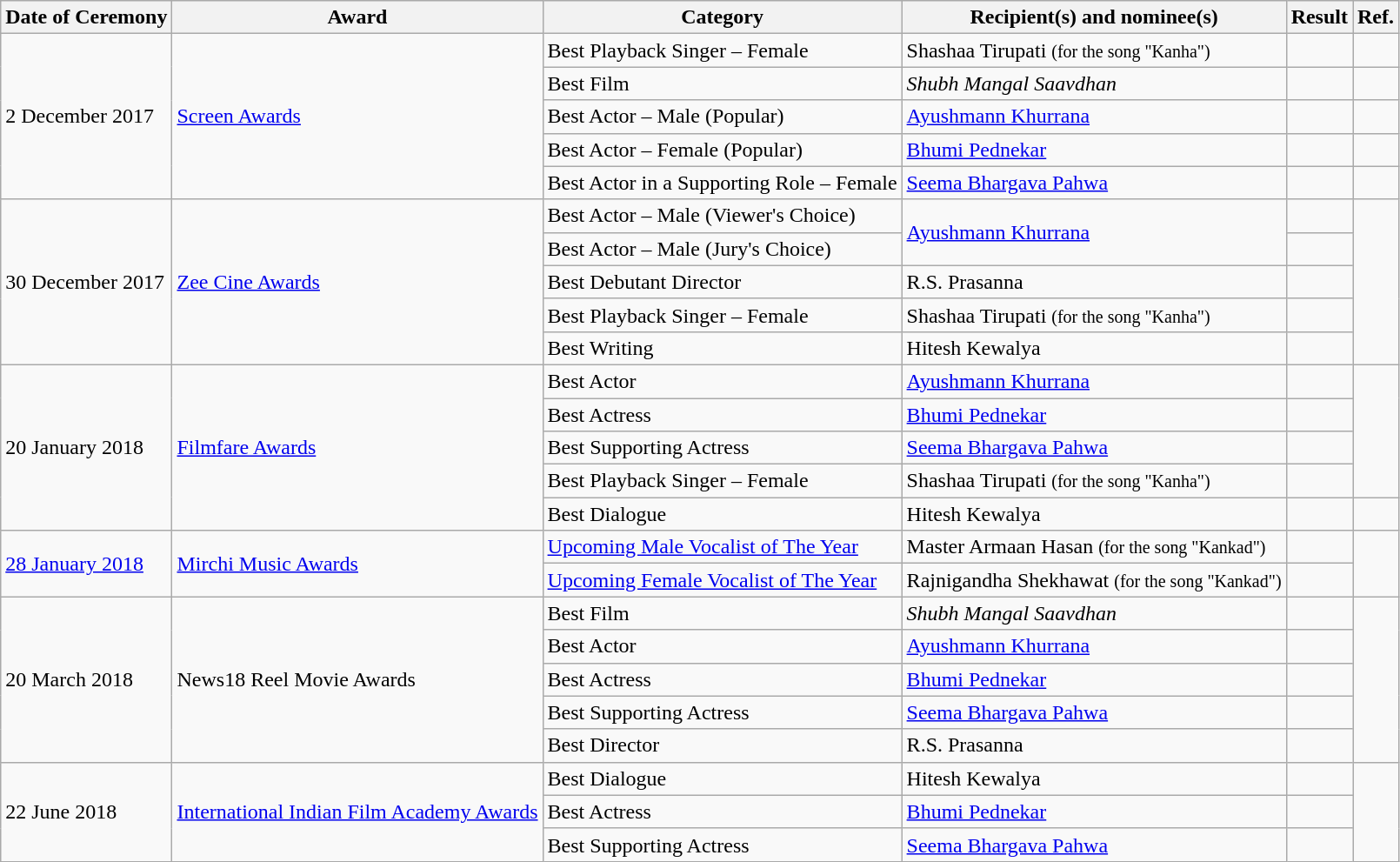<table class="wikitable sortable">
<tr>
<th>Date of Ceremony</th>
<th>Award</th>
<th>Category</th>
<th>Recipient(s) and nominee(s)</th>
<th>Result</th>
<th>Ref.</th>
</tr>
<tr>
<td rowspan="5">2 December 2017</td>
<td rowspan="5"><a href='#'>Screen Awards</a></td>
<td>Best Playback Singer – Female</td>
<td>Shashaa Tirupati <small>(for the song "Kanha")</small></td>
<td></td>
<td></td>
</tr>
<tr>
<td>Best Film</td>
<td><em>Shubh Mangal Saavdhan</em></td>
<td></td>
<td></td>
</tr>
<tr>
<td>Best Actor – Male (Popular)</td>
<td><a href='#'>Ayushmann Khurrana</a></td>
<td></td>
<td></td>
</tr>
<tr>
<td>Best Actor – Female (Popular)</td>
<td><a href='#'>Bhumi Pednekar</a></td>
<td></td>
<td></td>
</tr>
<tr>
<td>Best Actor in a Supporting Role – Female</td>
<td><a href='#'>Seema Bhargava Pahwa</a></td>
<td></td>
<td></td>
</tr>
<tr>
<td rowspan="5">30 December 2017</td>
<td rowspan="5"><a href='#'>Zee Cine Awards</a></td>
<td>Best Actor – Male (Viewer's Choice)</td>
<td rowspan="2"><a href='#'>Ayushmann Khurrana</a></td>
<td></td>
<td rowspan="5"></td>
</tr>
<tr>
<td>Best Actor – Male (Jury's Choice)</td>
<td></td>
</tr>
<tr>
<td>Best Debutant Director</td>
<td>R.S. Prasanna</td>
<td></td>
</tr>
<tr>
<td>Best Playback Singer – Female</td>
<td>Shashaa Tirupati <small>(for the song "Kanha")</small></td>
<td></td>
</tr>
<tr>
<td>Best Writing</td>
<td>Hitesh Kewalya</td>
<td></td>
</tr>
<tr>
<td rowspan="5">20 January 2018</td>
<td rowspan="5"><a href='#'>Filmfare Awards</a></td>
<td>Best Actor</td>
<td><a href='#'>Ayushmann Khurrana</a></td>
<td></td>
<td rowspan="4"></td>
</tr>
<tr>
<td>Best Actress</td>
<td><a href='#'>Bhumi Pednekar</a></td>
<td></td>
</tr>
<tr>
<td>Best Supporting Actress</td>
<td><a href='#'>Seema Bhargava Pahwa</a></td>
<td></td>
</tr>
<tr>
<td>Best Playback Singer – Female</td>
<td>Shashaa Tirupati <small>(for the song "Kanha")</small></td>
<td></td>
</tr>
<tr>
<td>Best Dialogue</td>
<td>Hitesh Kewalya</td>
<td></td>
<td></td>
</tr>
<tr>
<td rowspan="2"><a href='#'>28 January 2018</a></td>
<td rowspan="2"><a href='#'>Mirchi Music Awards</a></td>
<td><a href='#'>Upcoming Male Vocalist of The Year</a></td>
<td>Master Armaan Hasan <small>(for the song "Kankad")</small></td>
<td></td>
<td rowspan="2"></td>
</tr>
<tr>
<td><a href='#'>Upcoming Female Vocalist of The Year</a></td>
<td>Rajnigandha Shekhawat <small>(for the song "Kankad")</small></td>
<td></td>
</tr>
<tr>
<td rowspan="5">20 March 2018</td>
<td rowspan="5">News18 Reel Movie Awards</td>
<td>Best Film</td>
<td><em>Shubh Mangal Saavdhan</em></td>
<td></td>
<td rowspan="5"></td>
</tr>
<tr>
<td>Best Actor</td>
<td><a href='#'>Ayushmann Khurrana</a></td>
<td></td>
</tr>
<tr>
<td>Best Actress</td>
<td><a href='#'>Bhumi Pednekar</a></td>
<td></td>
</tr>
<tr>
<td>Best Supporting Actress</td>
<td><a href='#'>Seema Bhargava Pahwa</a></td>
<td></td>
</tr>
<tr>
<td>Best Director</td>
<td>R.S. Prasanna</td>
<td></td>
</tr>
<tr>
<td rowspan="3">22 June 2018</td>
<td rowspan="3"><a href='#'>International Indian Film Academy Awards</a></td>
<td>Best Dialogue</td>
<td>Hitesh Kewalya</td>
<td></td>
<td rowspan="3"></td>
</tr>
<tr>
<td>Best Actress</td>
<td><a href='#'>Bhumi Pednekar</a></td>
<td></td>
</tr>
<tr>
<td>Best Supporting Actress</td>
<td><a href='#'>Seema Bhargava Pahwa</a></td>
<td></td>
</tr>
</table>
